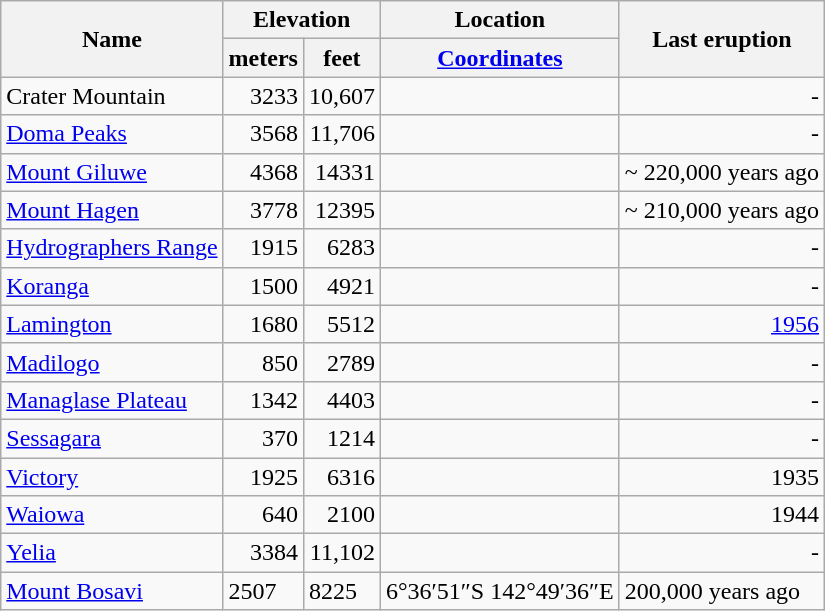<table class="wikitable">
<tr>
<th rowspan="2">Name</th>
<th colspan ="2">Elevation</th>
<th>Location</th>
<th rowspan="2">Last eruption</th>
</tr>
<tr>
<th>meters</th>
<th>feet</th>
<th><a href='#'>Coordinates</a></th>
</tr>
<tr align="right">
<td align="left">Crater Mountain</td>
<td>3233</td>
<td>10,607</td>
<td></td>
<td>-</td>
</tr>
<tr align="right">
<td align="left"><a href='#'>Doma Peaks</a></td>
<td>3568</td>
<td>11,706</td>
<td></td>
<td>-</td>
</tr>
<tr align="right">
<td align="left"><a href='#'>Mount Giluwe</a></td>
<td>4368</td>
<td>14331</td>
<td></td>
<td>~ 220,000 years ago</td>
</tr>
<tr align="right">
<td align="left"><a href='#'>Mount Hagen</a></td>
<td>3778</td>
<td>12395</td>
<td></td>
<td>~ 210,000 years ago</td>
</tr>
<tr align="right">
<td align="left"><a href='#'>Hydrographers Range</a></td>
<td>1915</td>
<td>6283</td>
<td></td>
<td>-</td>
</tr>
<tr align="right">
<td align="left"><a href='#'>Koranga</a></td>
<td>1500</td>
<td>4921</td>
<td></td>
<td>-</td>
</tr>
<tr align="right">
<td align="left"><a href='#'>Lamington</a></td>
<td>1680</td>
<td>5512</td>
<td></td>
<td><a href='#'>1956</a></td>
</tr>
<tr align="right">
<td align="left"><a href='#'>Madilogo</a></td>
<td>850</td>
<td>2789</td>
<td></td>
<td>-</td>
</tr>
<tr align="right">
<td align="left"><a href='#'>Managlase Plateau</a></td>
<td>1342</td>
<td>4403</td>
<td></td>
<td>-</td>
</tr>
<tr align="right">
<td align="left"><a href='#'>Sessagara</a></td>
<td>370</td>
<td>1214</td>
<td></td>
<td>-</td>
</tr>
<tr align="right">
<td align="left"><a href='#'>Victory</a></td>
<td>1925</td>
<td>6316</td>
<td></td>
<td>1935</td>
</tr>
<tr align="right">
<td align="left"><a href='#'>Waiowa</a></td>
<td>640</td>
<td>2100</td>
<td></td>
<td>1944</td>
</tr>
<tr align="right">
<td align="left"><a href='#'>Yelia</a></td>
<td>3384</td>
<td>11,102</td>
<td></td>
<td>-</td>
</tr>
<tr>
<td><a href='#'>Mount Bosavi</a></td>
<td>2507</td>
<td>8225</td>
<td>6°36′51″S 142°49′36″E</td>
<td>200,000 years ago</td>
</tr>
</table>
